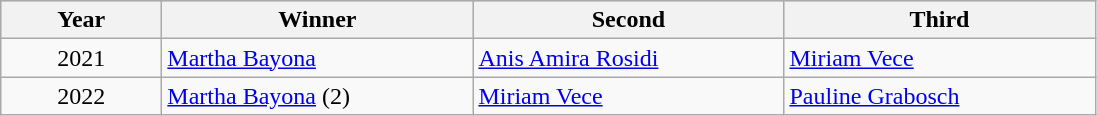<table class="wikitable alternance sortable">
<tr bgcolor="#CCCCCC">
<th width="100">Year</th>
<th width="200">Winner</th>
<th width="200">Second</th>
<th width="200">Third</th>
</tr>
<tr>
<td align="center">2021</td>
<td> <a href='#'>Martha Bayona</a></td>
<td> <a href='#'>Anis Amira Rosidi</a></td>
<td> <a href='#'>Miriam Vece</a></td>
</tr>
<tr>
<td align="center">2022</td>
<td> <a href='#'>Martha Bayona</a> (2)</td>
<td> <a href='#'>Miriam Vece</a></td>
<td> <a href='#'>Pauline Grabosch</a></td>
</tr>
</table>
